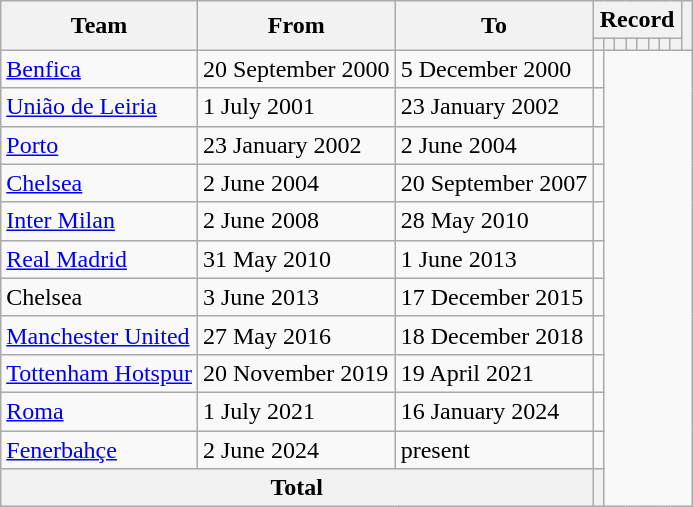<table class=wikitable style=text-align:center>
<tr>
<th rowspan=2>Team</th>
<th rowspan=2>From</th>
<th rowspan=2>To</th>
<th colspan=8>Record</th>
<th rowspan=2></th>
</tr>
<tr>
<th></th>
<th></th>
<th></th>
<th></th>
<th></th>
<th></th>
<th></th>
<th></th>
</tr>
<tr>
<td align=left><a href='#'>Benfica</a></td>
<td align=left>20 September 2000</td>
<td align=left>5 December 2000<br></td>
<td></td>
</tr>
<tr>
<td align=left><a href='#'>União de Leiria</a></td>
<td align=left>1 July 2001</td>
<td align=left>23 January 2002<br></td>
<td></td>
</tr>
<tr>
<td align=left><a href='#'>Porto</a></td>
<td align=left>23 January 2002</td>
<td align=left>2 June 2004<br></td>
<td></td>
</tr>
<tr>
<td align=left><a href='#'>Chelsea</a></td>
<td align=left>2 June 2004</td>
<td align=left>20 September 2007<br></td>
<td></td>
</tr>
<tr>
<td align=left><a href='#'>Inter Milan</a></td>
<td align=left>2 June 2008</td>
<td align=left>28 May 2010<br></td>
<td></td>
</tr>
<tr>
<td align=left><a href='#'>Real Madrid</a></td>
<td align=left>31 May 2010</td>
<td align=left>1 June 2013<br></td>
<td></td>
</tr>
<tr>
<td align=left>Chelsea</td>
<td align=left>3 June 2013</td>
<td align=left>17 December 2015<br></td>
<td></td>
</tr>
<tr>
<td align=left><a href='#'>Manchester United</a></td>
<td align=left>27 May 2016</td>
<td align=left>18 December 2018<br></td>
<td></td>
</tr>
<tr>
<td align=left><a href='#'>Tottenham Hotspur</a></td>
<td align=left>20 November 2019</td>
<td align=left>19 April 2021<br></td>
<td></td>
</tr>
<tr>
<td align=left><a href='#'>Roma</a></td>
<td align=left>1 July 2021</td>
<td align=left>16 January 2024<br></td>
<td style="text-align:center"></td>
</tr>
<tr>
<td align=left><a href='#'>Fenerbahçe</a></td>
<td align=left>2 June 2024</td>
<td align=left>present<br></td>
<td></td>
</tr>
<tr>
<th colspan=3>Total<br></th>
<th></th>
</tr>
</table>
